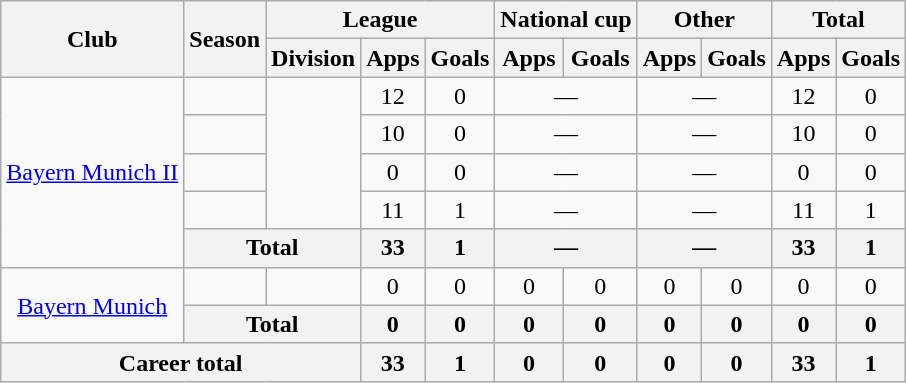<table class="wikitable" style="text-align:center">
<tr>
<th rowspan="2">Club</th>
<th rowspan="2">Season</th>
<th colspan="3">League</th>
<th colspan="2">National cup</th>
<th colspan="2">Other</th>
<th colspan="2">Total</th>
</tr>
<tr>
<th>Division</th>
<th>Apps</th>
<th>Goals</th>
<th>Apps</th>
<th>Goals</th>
<th>Apps</th>
<th>Goals</th>
<th>Apps</th>
<th>Goals</th>
</tr>
<tr>
<td rowspan="5"><a href='#'>Bayern Munich II</a></td>
<td></td>
<td rowspan="4"></td>
<td>12</td>
<td>0</td>
<td colspan="2">—</td>
<td colspan="2">—</td>
<td>12</td>
<td>0</td>
</tr>
<tr>
<td></td>
<td>10</td>
<td>0</td>
<td colspan="2">—</td>
<td colspan="2">—</td>
<td>10</td>
<td>0</td>
</tr>
<tr>
<td></td>
<td>0</td>
<td>0</td>
<td colspan="2">—</td>
<td colspan="2">—</td>
<td>0</td>
<td>0</td>
</tr>
<tr>
<td></td>
<td>11</td>
<td>1</td>
<td colspan="2">—</td>
<td colspan="2">—</td>
<td>11</td>
<td>1</td>
</tr>
<tr>
<th colspan="2">Total</th>
<th>33</th>
<th>1</th>
<th colspan="2">—</th>
<th colspan="2">—</th>
<th>33</th>
<th>1</th>
</tr>
<tr>
<td rowspan="2"><a href='#'>Bayern Munich</a></td>
<td></td>
<td></td>
<td>0</td>
<td>0</td>
<td>0</td>
<td>0</td>
<td>0</td>
<td>0</td>
<td>0</td>
<td>0</td>
</tr>
<tr>
<th colspan="2">Total</th>
<th>0</th>
<th>0</th>
<th>0</th>
<th>0</th>
<th>0</th>
<th>0</th>
<th>0</th>
<th>0</th>
</tr>
<tr>
<th colspan="3">Career total</th>
<th>33</th>
<th>1</th>
<th>0</th>
<th>0</th>
<th>0</th>
<th>0</th>
<th>33</th>
<th>1</th>
</tr>
</table>
